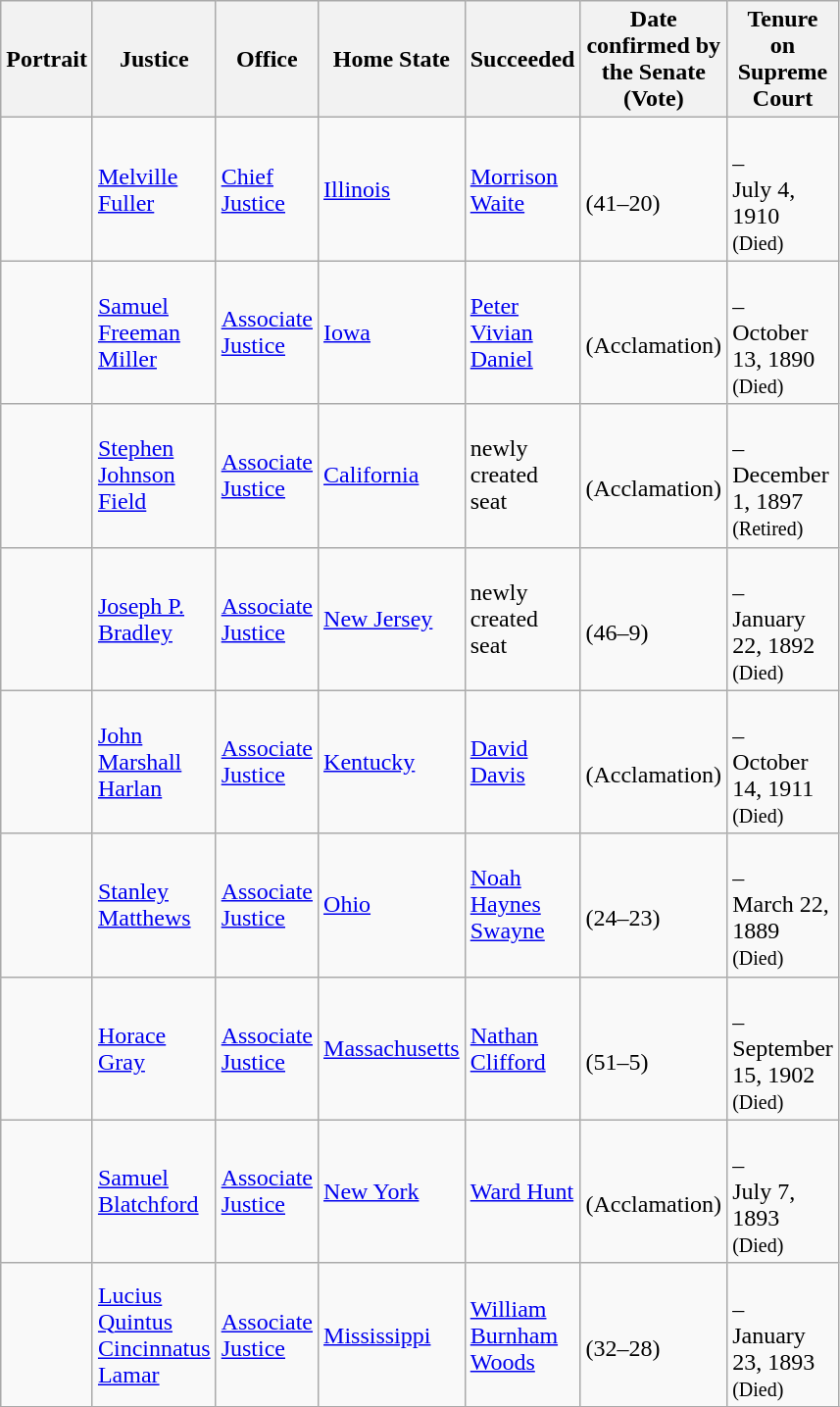<table class="wikitable sortable">
<tr>
<th scope="col" style="width: 10px;">Portrait</th>
<th scope="col" style="width: 10px;">Justice</th>
<th scope="col" style="width: 10px;">Office</th>
<th scope="col" style="width: 10px;">Home State</th>
<th scope="col" style="width: 10px;">Succeeded</th>
<th scope="col" style="width: 10px;">Date confirmed by the Senate<br>(Vote)</th>
<th scope="col" style="width: 10px;">Tenure on Supreme Court</th>
</tr>
<tr>
<td></td>
<td><a href='#'>Melville Fuller</a></td>
<td><a href='#'>Chief Justice</a></td>
<td><a href='#'>Illinois</a></td>
<td><a href='#'>Morrison Waite</a></td>
<td><br>(41–20)</td>
<td><br>–<br>July 4, 1910<br><small>(Died)</small></td>
</tr>
<tr>
<td></td>
<td><a href='#'>Samuel Freeman Miller</a></td>
<td><a href='#'>Associate Justice</a></td>
<td><a href='#'>Iowa</a></td>
<td><a href='#'>Peter Vivian Daniel</a></td>
<td><br>(Acclamation)</td>
<td><br>–<br>October 13, 1890<br><small>(Died)</small></td>
</tr>
<tr>
<td></td>
<td><a href='#'>Stephen Johnson Field</a></td>
<td><a href='#'>Associate Justice</a></td>
<td><a href='#'>California</a></td>
<td>newly created seat</td>
<td><br>(Acclamation)</td>
<td><br>–<br>December 1, 1897<br><small>(Retired)</small></td>
</tr>
<tr>
<td></td>
<td><a href='#'>Joseph P. Bradley</a></td>
<td><a href='#'>Associate Justice</a></td>
<td><a href='#'>New Jersey</a></td>
<td>newly created seat</td>
<td><br>(46–9)</td>
<td><br>–<br>January 22, 1892<br><small>(Died)</small></td>
</tr>
<tr>
<td></td>
<td><a href='#'>John Marshall Harlan</a></td>
<td><a href='#'>Associate Justice</a></td>
<td><a href='#'>Kentucky</a></td>
<td><a href='#'>David Davis</a></td>
<td><br>(Acclamation)</td>
<td><br>–<br>October 14, 1911<br><small>(Died)</small></td>
</tr>
<tr>
<td></td>
<td><a href='#'>Stanley Matthews</a></td>
<td><a href='#'>Associate Justice</a></td>
<td><a href='#'>Ohio</a></td>
<td><a href='#'>Noah Haynes Swayne</a></td>
<td><br>(24–23)</td>
<td><br>–<br>March 22, 1889<br><small>(Died)</small></td>
</tr>
<tr>
<td></td>
<td><a href='#'>Horace Gray</a></td>
<td><a href='#'>Associate Justice</a></td>
<td><a href='#'>Massachusetts</a></td>
<td><a href='#'>Nathan Clifford</a></td>
<td><br>(51–5)</td>
<td><br>–<br>September 15, 1902<br><small>(Died)</small></td>
</tr>
<tr>
<td></td>
<td><a href='#'>Samuel Blatchford</a></td>
<td><a href='#'>Associate Justice</a></td>
<td><a href='#'>New York</a></td>
<td><a href='#'>Ward Hunt</a></td>
<td><br>(Acclamation)</td>
<td><br>–<br>July 7, 1893<br><small>(Died)</small></td>
</tr>
<tr>
<td></td>
<td><a href='#'>Lucius Quintus Cincinnatus Lamar</a></td>
<td><a href='#'>Associate Justice</a></td>
<td><a href='#'>Mississippi</a></td>
<td><a href='#'>William Burnham Woods</a></td>
<td><br>(32–28)</td>
<td><br>–<br>January 23, 1893<br><small>(Died)</small></td>
</tr>
<tr>
</tr>
</table>
